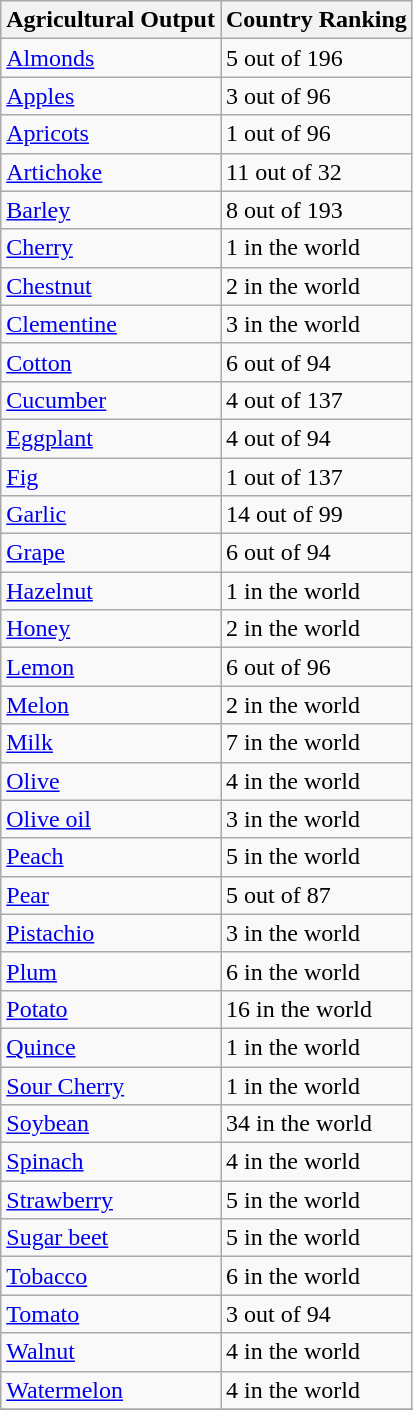<table class="wikitable">
<tr>
<th>Agricultural Output</th>
<th>Country Ranking</th>
</tr>
<tr>
<td><a href='#'>Almonds</a></td>
<td>5 out of 196</td>
</tr>
<tr>
<td><a href='#'>Apples</a></td>
<td>3 out of 96</td>
</tr>
<tr>
<td><a href='#'>Apricots</a></td>
<td>1 out of 96</td>
</tr>
<tr>
<td><a href='#'>Artichoke</a></td>
<td>11 out of 32</td>
</tr>
<tr>
<td><a href='#'>Barley</a></td>
<td>8 out of 193</td>
</tr>
<tr>
<td><a href='#'>Cherry</a></td>
<td>1 in the world</td>
</tr>
<tr>
<td><a href='#'>Chestnut</a></td>
<td>2 in the world</td>
</tr>
<tr>
<td><a href='#'>Clementine</a></td>
<td>3 in the world</td>
</tr>
<tr>
<td><a href='#'>Cotton</a></td>
<td>6 out of 94</td>
</tr>
<tr>
<td><a href='#'>Cucumber</a></td>
<td>4 out of 137</td>
</tr>
<tr>
<td><a href='#'>Eggplant</a></td>
<td>4 out of 94</td>
</tr>
<tr>
<td><a href='#'>Fig</a></td>
<td>1 out of 137</td>
</tr>
<tr>
<td><a href='#'>Garlic</a></td>
<td>14 out of 99</td>
</tr>
<tr>
<td><a href='#'>Grape</a></td>
<td>6 out of 94</td>
</tr>
<tr>
<td><a href='#'>Hazelnut</a></td>
<td>1 in the world</td>
</tr>
<tr>
<td><a href='#'>Honey</a></td>
<td>2 in the world</td>
</tr>
<tr>
<td><a href='#'>Lemon</a></td>
<td>6 out of 96</td>
</tr>
<tr>
<td><a href='#'>Melon</a></td>
<td>2 in the world</td>
</tr>
<tr>
<td><a href='#'>Milk</a></td>
<td>7 in the world</td>
</tr>
<tr>
<td><a href='#'>Olive</a></td>
<td>4 in the world</td>
</tr>
<tr>
<td><a href='#'>Olive oil</a></td>
<td>3 in the world</td>
</tr>
<tr>
<td><a href='#'>Peach</a></td>
<td>5 in the world</td>
</tr>
<tr>
<td><a href='#'>Pear</a></td>
<td>5 out of 87</td>
</tr>
<tr>
<td><a href='#'>Pistachio</a></td>
<td>3 in the world</td>
</tr>
<tr>
<td><a href='#'>Plum</a></td>
<td>6 in the world</td>
</tr>
<tr>
<td><a href='#'>Potato</a></td>
<td>16 in the world</td>
</tr>
<tr>
<td><a href='#'>Quince</a></td>
<td>1 in the world</td>
</tr>
<tr>
<td><a href='#'>Sour Cherry</a></td>
<td>1 in the world</td>
</tr>
<tr>
<td><a href='#'>Soybean</a></td>
<td>34 in the world</td>
</tr>
<tr>
<td><a href='#'>Spinach</a></td>
<td>4 in the world</td>
</tr>
<tr>
<td><a href='#'>Strawberry</a></td>
<td>5 in the world</td>
</tr>
<tr>
<td><a href='#'>Sugar beet</a></td>
<td>5 in the world</td>
</tr>
<tr>
<td><a href='#'>Tobacco</a></td>
<td>6 in the world</td>
</tr>
<tr>
<td><a href='#'>Tomato</a></td>
<td>3 out of 94</td>
</tr>
<tr>
<td><a href='#'>Walnut</a></td>
<td>4 in the world</td>
</tr>
<tr>
<td><a href='#'>Watermelon</a></td>
<td>4 in the world</td>
</tr>
<tr>
</tr>
</table>
